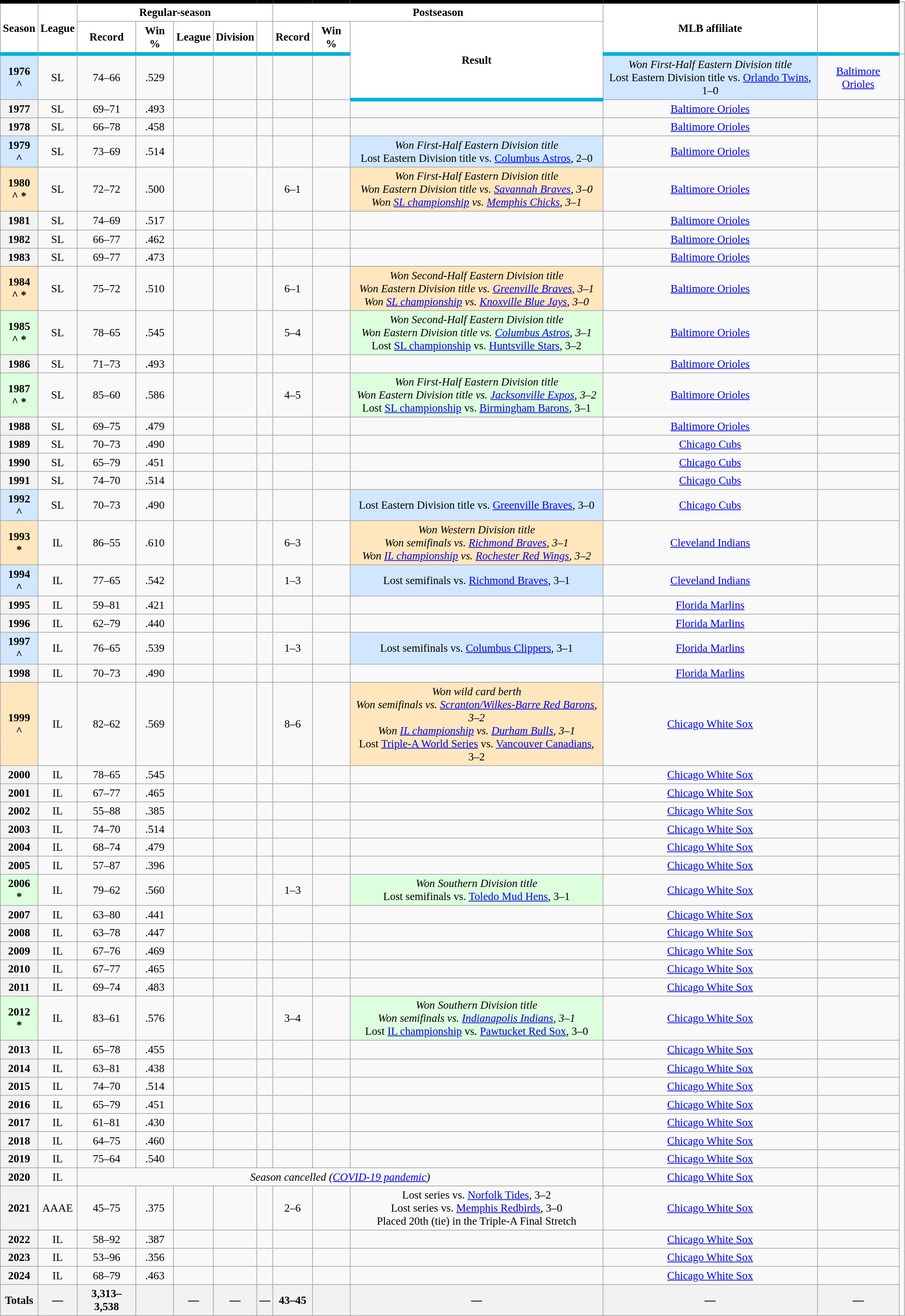<table class="wikitable sortable plainrowheaders" style="font-size: 95%; text-align:center;">
<tr>
<th rowspan="2" scope="col" style="background-color:#ffffff; border-top:#000 5px solid; border-bottom:#00aedb 5px solid; color:#000000">Season</th>
<th rowspan="2" scope="col" style="background-color:#ffffff; border-top:#000 5px solid; border-bottom:#00aedb 5px solid; color:#000000">League</th>
<th colspan="5" scope="col" style="background-color:#ffffff; border-top:#000 5px solid; color:#000000">Regular-season</th>
<th colspan="3" scope="col" style="background-color:#ffffff; border-top:#000 5px solid; color:#000000">Postseason</th>
<th rowspan="2" scope="col" style="background-color:#ffffff; border-top:#000 5px solid; border-bottom:#00aedb 5px solid; color:#000000">MLB affiliate</th>
<th class="unsortable" rowspan="2" scope="col" style="background-color:#ffffff; border-top:#000 5px solid; border-bottom:#00aedb 5px solid; color:#000000"></th>
</tr>
<tr>
<th scope="col" style="background-color:#ffffff; border-bottom:#00aedb 5px solid; color:#000000">Record</th>
<th scope="col" style="background-color:#ffffff; border-bottom:#00aedb 5px solid; color:#000000">Win %</th>
<th scope="col" style="background-color:#ffffff; border-bottom:#00aedb 5px solid; color:#000000">League</th>
<th scope="col" style="background-color:#ffffff; border-bottom:#00aedb 5px solid; color:#000000">Division</th>
<th scope="col" style="background-color:#ffffff; border-bottom:#00aedb 5px solid; color:#000000"></th>
<th scope="col" style="background-color:#ffffff; border-bottom:#00aedb 5px solid; color:#000000">Record</th>
<th scope="col" style="background-color:#ffffff; border-bottom:#00aedb 5px solid; color:#000000">Win %</th>
<th class="unsortable" rowspan="2" scope="col" style="background-color:#ffffff; border-bottom:#00aedb 5px solid; color:#000000">Result</th>
</tr>
<tr>
<th scope="row" style="text-align:center; background:#D0E7FF">1976<br>^</th>
<td>SL</td>
<td>74–66</td>
<td>.529</td>
<td></td>
<td></td>
<td></td>
<td></td>
<td></td>
<td bgcolor="#D0E7FF"><em>Won First-Half Eastern Division title</em><br>Lost Eastern Division title vs. <a href='#'>Orlando Twins</a>, 1–0</td>
<td><a href='#'>Baltimore Orioles</a></td>
<td></td>
</tr>
<tr>
<th scope="row" style="text-align:center">1977</th>
<td>SL</td>
<td>69–71</td>
<td>.493</td>
<td></td>
<td></td>
<td></td>
<td></td>
<td></td>
<td></td>
<td><a href='#'>Baltimore Orioles</a></td>
<td></td>
</tr>
<tr>
<th scope="row" style="text-align:center">1978</th>
<td>SL</td>
<td>66–78</td>
<td>.458</td>
<td></td>
<td></td>
<td></td>
<td></td>
<td></td>
<td></td>
<td><a href='#'>Baltimore Orioles</a></td>
<td></td>
</tr>
<tr>
<th scope="row" style="text-align:center; background:#D0E7FF">1979<br>^</th>
<td>SL</td>
<td>73–69</td>
<td>.514</td>
<td></td>
<td></td>
<td></td>
<td></td>
<td></td>
<td bgcolor="#D0E7FF"><em>Won First-Half Eastern Division title</em><br>Lost Eastern Division title vs. <a href='#'>Columbus Astros</a>, 2–0</td>
<td><a href='#'>Baltimore Orioles</a></td>
<td></td>
</tr>
<tr>
<th scope="row" style="text-align:center; background:#FFE6BD">1980<br>^ * </th>
<td>SL</td>
<td>72–72</td>
<td>.500</td>
<td></td>
<td></td>
<td></td>
<td>6–1</td>
<td></td>
<td bgcolor="#FFE6BD"><em>Won First-Half Eastern Division title</em><br><em>Won Eastern Division title vs. <a href='#'>Savannah Braves</a>, 3–0</em><br><em>Won <a href='#'>SL championship</a> vs. <a href='#'>Memphis Chicks</a>, 3–1</em></td>
<td><a href='#'>Baltimore Orioles</a></td>
<td></td>
</tr>
<tr>
<th scope="row" style="text-align:center">1981</th>
<td>SL</td>
<td>74–69</td>
<td>.517</td>
<td></td>
<td></td>
<td></td>
<td></td>
<td></td>
<td></td>
<td><a href='#'>Baltimore Orioles</a></td>
<td></td>
</tr>
<tr>
<th scope="row" style="text-align:center">1982</th>
<td>SL</td>
<td>66–77</td>
<td>.462</td>
<td></td>
<td></td>
<td></td>
<td></td>
<td></td>
<td></td>
<td><a href='#'>Baltimore Orioles</a></td>
<td></td>
</tr>
<tr>
<th scope="row" style="text-align:center">1983</th>
<td>SL</td>
<td>69–77</td>
<td>.473</td>
<td></td>
<td></td>
<td></td>
<td></td>
<td></td>
<td></td>
<td><a href='#'>Baltimore Orioles</a></td>
<td></td>
</tr>
<tr>
<th scope="row" style="text-align:center; background:#FFE6BD">1984<br>^ * </th>
<td>SL</td>
<td>75–72</td>
<td>.510</td>
<td></td>
<td></td>
<td></td>
<td>6–1</td>
<td></td>
<td bgcolor="#FFE6BD"><em>Won Second-Half Eastern Division title</em><br><em>Won Eastern Division title vs. <a href='#'>Greenville Braves</a>, 3–1</em><br><em>Won <a href='#'>SL championship</a> vs. <a href='#'>Knoxville Blue Jays</a>, 3–0</em></td>
<td><a href='#'>Baltimore Orioles</a></td>
<td></td>
</tr>
<tr>
<th scope="row" style="text-align:center; background:#DDFFDD">1985<br>^ *</th>
<td>SL</td>
<td>78–65</td>
<td>.545</td>
<td></td>
<td></td>
<td></td>
<td>5–4</td>
<td></td>
<td bgcolor="#DDFFDD"><em>Won Second-Half Eastern Division title</em><br><em>Won Eastern Division title vs. <a href='#'>Columbus Astros</a>, 3–1</em><br>Lost <a href='#'>SL championship</a> vs. <a href='#'>Huntsville Stars</a>, 3–2</td>
<td><a href='#'>Baltimore Orioles</a></td>
<td></td>
</tr>
<tr>
<th scope="row" style="text-align:center">1986</th>
<td>SL</td>
<td>71–73</td>
<td>.493</td>
<td></td>
<td></td>
<td></td>
<td></td>
<td></td>
<td></td>
<td><a href='#'>Baltimore Orioles</a></td>
<td></td>
</tr>
<tr>
<th scope="row" style="text-align:center; background:#DDFFDD">1987<br>^ *</th>
<td>SL</td>
<td>85–60</td>
<td>.586</td>
<td></td>
<td></td>
<td></td>
<td>4–5</td>
<td></td>
<td bgcolor="#DDFFDD"><em>Won First-Half Eastern Division title</em><br><em>Won Eastern Division title vs. <a href='#'>Jacksonville Expos</a>, 3–2</em><br>Lost <a href='#'>SL championship</a> vs. <a href='#'>Birmingham Barons</a>, 3–1</td>
<td><a href='#'>Baltimore Orioles</a></td>
<td></td>
</tr>
<tr>
<th scope="row" style="text-align:center">1988</th>
<td>SL</td>
<td>69–75</td>
<td>.479</td>
<td></td>
<td></td>
<td></td>
<td></td>
<td></td>
<td></td>
<td><a href='#'>Baltimore Orioles</a></td>
<td></td>
</tr>
<tr>
<th scope="row" style="text-align:center">1989</th>
<td>SL</td>
<td>70–73</td>
<td>.490</td>
<td></td>
<td></td>
<td></td>
<td></td>
<td></td>
<td></td>
<td><a href='#'>Chicago Cubs</a></td>
<td></td>
</tr>
<tr>
<th scope="row" style="text-align:center">1990</th>
<td>SL</td>
<td>65–79</td>
<td>.451</td>
<td></td>
<td></td>
<td></td>
<td></td>
<td></td>
<td></td>
<td><a href='#'>Chicago Cubs</a></td>
<td></td>
</tr>
<tr>
<th scope="row" style="text-align:center">1991</th>
<td>SL</td>
<td>74–70</td>
<td>.514</td>
<td></td>
<td></td>
<td></td>
<td></td>
<td></td>
<td></td>
<td><a href='#'>Chicago Cubs</a></td>
<td></td>
</tr>
<tr>
<th scope="row" style="text-align:center; background:#D0E7FF">1992<br>^</th>
<td>SL</td>
<td>70–73</td>
<td>.490</td>
<td></td>
<td></td>
<td></td>
<td></td>
<td></td>
<td bgcolor="#D0E7FF">Lost Eastern Division title vs. <a href='#'>Greenville Braves</a>, 3–0</td>
<td><a href='#'>Chicago Cubs</a></td>
<td></td>
</tr>
<tr>
<th scope="row" style="text-align:center; background:#FFE6BD">1993<br>* </th>
<td>IL</td>
<td>86–55</td>
<td>.610</td>
<td></td>
<td></td>
<td></td>
<td>6–3</td>
<td></td>
<td bgcolor="#FFE6BD"><em>Won Western Division title</em><br><em>Won semifinals vs. <a href='#'>Richmond Braves</a>, 3–1</em><br><em>Won <a href='#'>IL championship</a> vs. <a href='#'>Rochester Red Wings</a>, 3–2</em></td>
<td><a href='#'>Cleveland Indians</a></td>
<td></td>
</tr>
<tr>
<th scope="row" style="text-align:center; background:#D0E7FF">1994<br>^</th>
<td>IL</td>
<td>77–65</td>
<td>.542</td>
<td></td>
<td></td>
<td></td>
<td>1–3</td>
<td></td>
<td bgcolor="#D0E7FF">Lost semifinals vs. <a href='#'>Richmond Braves</a>, 3–1</td>
<td><a href='#'>Cleveland Indians</a></td>
<td></td>
</tr>
<tr>
<th scope="row" style="text-align:center">1995</th>
<td>IL</td>
<td>59–81</td>
<td>.421</td>
<td></td>
<td></td>
<td></td>
<td></td>
<td></td>
<td></td>
<td><a href='#'>Florida Marlins</a></td>
<td></td>
</tr>
<tr>
<th scope="row" style="text-align:center">1996</th>
<td>IL</td>
<td>62–79</td>
<td>.440</td>
<td></td>
<td></td>
<td></td>
<td></td>
<td></td>
<td></td>
<td><a href='#'>Florida Marlins</a></td>
<td></td>
</tr>
<tr>
<th scope="row" style="text-align:center; background:#D0E7FF">1997<br>^</th>
<td>IL</td>
<td>76–65</td>
<td>.539</td>
<td></td>
<td></td>
<td></td>
<td>1–3</td>
<td></td>
<td bgcolor="#D0E7FF">Lost semifinals vs. <a href='#'>Columbus Clippers</a>, 3–1</td>
<td><a href='#'>Florida Marlins</a></td>
<td></td>
</tr>
<tr>
<th scope="row" style="text-align:center">1998</th>
<td>IL</td>
<td>70–73</td>
<td>.490</td>
<td></td>
<td></td>
<td></td>
<td></td>
<td></td>
<td></td>
<td><a href='#'>Florida Marlins</a></td>
<td></td>
</tr>
<tr>
<th scope="row" style="text-align:center; background:#FFE6BD">1999<br>^ </th>
<td>IL</td>
<td>82–62</td>
<td>.569</td>
<td></td>
<td></td>
<td></td>
<td>8–6</td>
<td></td>
<td bgcolor="#FFE6BD"><em>Won wild card berth</em><br><em>Won semifinals vs. <a href='#'>Scranton/Wilkes-Barre Red Barons</a>, 3–2</em><br><em>Won <a href='#'>IL championship</a> vs. <a href='#'>Durham Bulls</a>, 3–1</em><br>Lost <a href='#'>Triple-A World Series</a> vs. <a href='#'>Vancouver Canadians</a>, 3–2</td>
<td><a href='#'>Chicago White Sox</a></td>
<td></td>
</tr>
<tr>
<th scope="row" style="text-align:center">2000</th>
<td>IL</td>
<td>78–65</td>
<td>.545</td>
<td></td>
<td></td>
<td></td>
<td></td>
<td></td>
<td></td>
<td><a href='#'>Chicago White Sox</a></td>
<td></td>
</tr>
<tr>
<th scope="row" style="text-align:center">2001</th>
<td>IL</td>
<td>67–77</td>
<td>.465</td>
<td></td>
<td></td>
<td></td>
<td></td>
<td></td>
<td></td>
<td><a href='#'>Chicago White Sox</a></td>
<td></td>
</tr>
<tr>
<th scope="row" style="text-align:center">2002</th>
<td>IL</td>
<td>55–88</td>
<td>.385</td>
<td></td>
<td></td>
<td></td>
<td></td>
<td></td>
<td></td>
<td><a href='#'>Chicago White Sox</a></td>
<td></td>
</tr>
<tr>
<th scope="row" style="text-align:center">2003</th>
<td>IL</td>
<td>74–70</td>
<td>.514</td>
<td></td>
<td></td>
<td></td>
<td></td>
<td></td>
<td></td>
<td><a href='#'>Chicago White Sox</a></td>
<td></td>
</tr>
<tr>
<th scope="row" style="text-align:center">2004</th>
<td>IL</td>
<td>68–74</td>
<td>.479</td>
<td></td>
<td></td>
<td></td>
<td></td>
<td></td>
<td></td>
<td><a href='#'>Chicago White Sox</a></td>
<td></td>
</tr>
<tr>
<th scope="row" style="text-align:center">2005</th>
<td>IL</td>
<td>57–87</td>
<td>.396</td>
<td></td>
<td></td>
<td></td>
<td></td>
<td></td>
<td></td>
<td><a href='#'>Chicago White Sox</a></td>
<td></td>
</tr>
<tr>
<th scope="row" style="text-align:center; background:#DDFFDD">2006<br>*</th>
<td>IL</td>
<td>79–62</td>
<td>.560</td>
<td></td>
<td></td>
<td></td>
<td>1–3</td>
<td></td>
<td bgcolor="#DDFFDD"><em>Won Southern Division title</em><br>Lost semifinals vs. <a href='#'>Toledo Mud Hens</a>, 3–1</td>
<td><a href='#'>Chicago White Sox</a></td>
<td></td>
</tr>
<tr>
<th scope="row" style="text-align:center">2007</th>
<td>IL</td>
<td>63–80</td>
<td>.441</td>
<td></td>
<td></td>
<td></td>
<td></td>
<td></td>
<td></td>
<td><a href='#'>Chicago White Sox</a></td>
<td></td>
</tr>
<tr>
<th scope="row" style="text-align:center">2008</th>
<td>IL</td>
<td>63–78</td>
<td>.447</td>
<td></td>
<td></td>
<td></td>
<td></td>
<td></td>
<td></td>
<td><a href='#'>Chicago White Sox</a></td>
<td></td>
</tr>
<tr>
<th scope="row" style="text-align:center">2009</th>
<td>IL</td>
<td>67–76</td>
<td>.469</td>
<td></td>
<td></td>
<td></td>
<td></td>
<td></td>
<td></td>
<td><a href='#'>Chicago White Sox</a></td>
<td></td>
</tr>
<tr>
<th scope="row" style="text-align:center">2010</th>
<td>IL</td>
<td>67–77</td>
<td>.465</td>
<td></td>
<td></td>
<td></td>
<td></td>
<td></td>
<td></td>
<td><a href='#'>Chicago White Sox</a></td>
<td></td>
</tr>
<tr>
<th scope="row" style="text-align:center">2011</th>
<td>IL</td>
<td>69–74</td>
<td>.483</td>
<td></td>
<td></td>
<td></td>
<td></td>
<td></td>
<td></td>
<td><a href='#'>Chicago White Sox</a></td>
<td></td>
</tr>
<tr>
<th scope="row" style="text-align:center; background:#DDFFDD">2012<br>*</th>
<td>IL</td>
<td>83–61</td>
<td>.576</td>
<td></td>
<td></td>
<td></td>
<td>3–4</td>
<td></td>
<td bgcolor="#DDFFDD"><em>Won Southern Division title</em><br><em>Won semifinals vs. <a href='#'>Indianapolis Indians</a>, 3–1</em><br>Lost <a href='#'>IL championship</a> vs. <a href='#'>Pawtucket Red Sox</a>, 3–0</td>
<td><a href='#'>Chicago White Sox</a></td>
<td></td>
</tr>
<tr>
<th scope="row" style="text-align:center">2013</th>
<td>IL</td>
<td>65–78</td>
<td>.455</td>
<td></td>
<td></td>
<td></td>
<td></td>
<td></td>
<td></td>
<td><a href='#'>Chicago White Sox</a></td>
<td></td>
</tr>
<tr>
<th scope="row" style="text-align:center">2014</th>
<td>IL</td>
<td>63–81</td>
<td>.438</td>
<td></td>
<td></td>
<td></td>
<td></td>
<td></td>
<td></td>
<td><a href='#'>Chicago White Sox</a></td>
<td></td>
</tr>
<tr>
<th scope="row" style="text-align:center">2015</th>
<td>IL</td>
<td>74–70</td>
<td>.514</td>
<td></td>
<td></td>
<td></td>
<td></td>
<td></td>
<td></td>
<td><a href='#'>Chicago White Sox</a></td>
<td></td>
</tr>
<tr>
<th scope="row" style="text-align:center">2016</th>
<td>IL</td>
<td>65–79</td>
<td>.451</td>
<td></td>
<td></td>
<td></td>
<td></td>
<td></td>
<td></td>
<td><a href='#'>Chicago White Sox</a></td>
<td></td>
</tr>
<tr>
<th scope="row" style="text-align:center">2017</th>
<td>IL</td>
<td>61–81</td>
<td>.430</td>
<td></td>
<td></td>
<td></td>
<td></td>
<td></td>
<td></td>
<td><a href='#'>Chicago White Sox</a></td>
<td></td>
</tr>
<tr>
<th scope="row" style="text-align:center">2018</th>
<td>IL</td>
<td>64–75</td>
<td>.460</td>
<td></td>
<td></td>
<td></td>
<td></td>
<td></td>
<td></td>
<td><a href='#'>Chicago White Sox</a></td>
<td></td>
</tr>
<tr>
<th scope="row" style="text-align:center">2019</th>
<td>IL</td>
<td>75–64</td>
<td>.540</td>
<td></td>
<td></td>
<td></td>
<td></td>
<td></td>
<td></td>
<td><a href='#'>Chicago White Sox</a></td>
<td></td>
</tr>
<tr>
<th scope="row" style="text-align:center">2020</th>
<td>IL</td>
<td colspan="8"><em>Season cancelled (<a href='#'>COVID-19 pandemic</a>)</em></td>
<td><a href='#'>Chicago White Sox</a></td>
<td></td>
</tr>
<tr>
<th scope="row" style="text-align:center">2021</th>
<td>AAAE</td>
<td>45–75</td>
<td>.375</td>
<td></td>
<td></td>
<td></td>
<td>2–6</td>
<td></td>
<td>Lost series vs. <a href='#'>Norfolk Tides</a>, 3–2<br>Lost series vs. <a href='#'>Memphis Redbirds</a>, 3–0<br>Placed 20th (tie) in the Triple-A Final Stretch</td>
<td><a href='#'>Chicago White Sox</a></td>
<td></td>
</tr>
<tr>
<th scope="row" style="text-align:center">2022</th>
<td>IL</td>
<td>58–92</td>
<td>.387</td>
<td></td>
<td></td>
<td></td>
<td></td>
<td></td>
<td></td>
<td><a href='#'>Chicago White Sox</a></td>
<td></td>
</tr>
<tr>
<th scope="row" style="text-align:center">2023</th>
<td>IL</td>
<td>53–96</td>
<td>.356</td>
<td></td>
<td></td>
<td></td>
<td></td>
<td></td>
<td></td>
<td><a href='#'>Chicago White Sox</a></td>
<td></td>
</tr>
<tr>
<th scope="row" style="text-align:center">2024</th>
<td>IL</td>
<td>68–79</td>
<td>.463</td>
<td></td>
<td></td>
<td></td>
<td></td>
<td></td>
<td></td>
<td><a href='#'>Chicago White Sox</a></td>
<td></td>
</tr>
<tr class="sortbottom">
<th scope="row" style="text-align:center"><strong>Totals</strong></th>
<th>—</th>
<th>3,313–3,538</th>
<th></th>
<th>—</th>
<th>—</th>
<th>—</th>
<th>43–45</th>
<th></th>
<th>—</th>
<th>—</th>
<th>—</th>
</tr>
</table>
